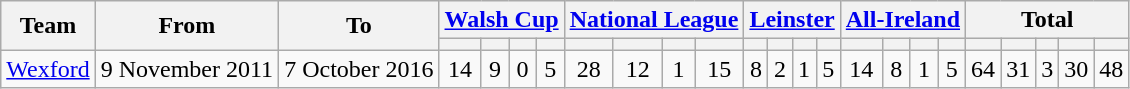<table class="wikitable" style="text-align:center">
<tr>
<th rowspan="2">Team</th>
<th rowspan="2">From</th>
<th rowspan="2">To</th>
<th colspan="4"><a href='#'>Walsh Cup</a></th>
<th colspan="4"><a href='#'>National League</a></th>
<th colspan="4"><a href='#'>Leinster</a></th>
<th colspan="4"><a href='#'>All-Ireland</a></th>
<th colspan="5">Total</th>
</tr>
<tr>
<th></th>
<th></th>
<th></th>
<th></th>
<th></th>
<th></th>
<th></th>
<th></th>
<th></th>
<th></th>
<th></th>
<th></th>
<th></th>
<th></th>
<th></th>
<th></th>
<th></th>
<th></th>
<th></th>
<th></th>
<th></th>
</tr>
<tr>
<td rowspan="1"><a href='#'>Wexford</a></td>
<td>9 November 2011</td>
<td>7 October 2016</td>
<td>14</td>
<td>9</td>
<td>0</td>
<td>5</td>
<td>28</td>
<td>12</td>
<td>1</td>
<td>15</td>
<td>8</td>
<td>2</td>
<td>1</td>
<td>5</td>
<td>14</td>
<td>8</td>
<td>1</td>
<td>5</td>
<td>64</td>
<td>31</td>
<td>3</td>
<td>30</td>
<td>48</td>
</tr>
</table>
